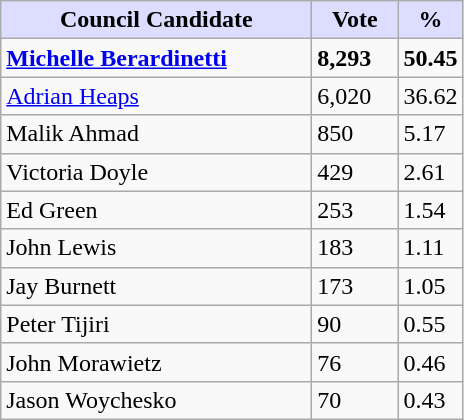<table class="wikitable sortable">
<tr>
<th style="background:#ddf; width:200px;">Council Candidate</th>
<th style="background:#ddf; width:50px;">Vote</th>
<th style="background:#ddf; width:30px;">%</th>
</tr>
<tr>
<td><strong><a href='#'>Michelle Berardinetti</a></strong></td>
<td><strong>8,293</strong></td>
<td><strong>50.45</strong></td>
</tr>
<tr>
<td><a href='#'>Adrian Heaps</a></td>
<td>6,020</td>
<td>36.62</td>
</tr>
<tr>
<td>Malik Ahmad</td>
<td>850</td>
<td>5.17</td>
</tr>
<tr>
<td>Victoria Doyle</td>
<td>429</td>
<td>2.61</td>
</tr>
<tr>
<td>Ed Green</td>
<td>253</td>
<td>1.54</td>
</tr>
<tr>
<td>John Lewis</td>
<td>183</td>
<td>1.11</td>
</tr>
<tr>
<td>Jay Burnett</td>
<td>173</td>
<td>1.05</td>
</tr>
<tr>
<td>Peter Tijiri</td>
<td>90</td>
<td>0.55</td>
</tr>
<tr>
<td>John Morawietz</td>
<td>76</td>
<td>0.46</td>
</tr>
<tr>
<td>Jason Woychesko</td>
<td>70</td>
<td>0.43</td>
</tr>
</table>
